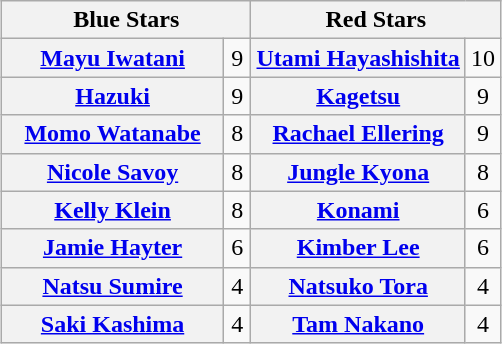<table class="wikitable" style="margin: 1em auto 1em auto;text-align:center">
<tr>
<th colspan="2" style="width:50%">Blue Stars</th>
<th colspan="2" style="width:50%">Red Stars</th>
</tr>
<tr>
<th><a href='#'>Mayu Iwatani</a></th>
<td>9</td>
<th><a href='#'>Utami Hayashishita</a></th>
<td>10</td>
</tr>
<tr>
<th><a href='#'>Hazuki</a></th>
<td>9</td>
<th><a href='#'>Kagetsu</a></th>
<td>9</td>
</tr>
<tr>
<th><a href='#'>Momo Watanabe</a></th>
<td>8</td>
<th><a href='#'>Rachael Ellering</a></th>
<td>9</td>
</tr>
<tr>
<th><a href='#'>Nicole Savoy</a></th>
<td>8</td>
<th><a href='#'>Jungle Kyona</a></th>
<td>8</td>
</tr>
<tr>
<th><a href='#'>Kelly Klein</a></th>
<td>8</td>
<th><a href='#'>Konami</a></th>
<td>6</td>
</tr>
<tr>
<th><a href='#'>Jamie Hayter</a></th>
<td>6</td>
<th><a href='#'>Kimber Lee</a></th>
<td>6</td>
</tr>
<tr>
<th><a href='#'>Natsu Sumire</a></th>
<td>4</td>
<th><a href='#'>Natsuko Tora</a></th>
<td>4</td>
</tr>
<tr>
<th><a href='#'>Saki Kashima</a></th>
<td>4</td>
<th><a href='#'>Tam Nakano</a></th>
<td>4</td>
</tr>
</table>
